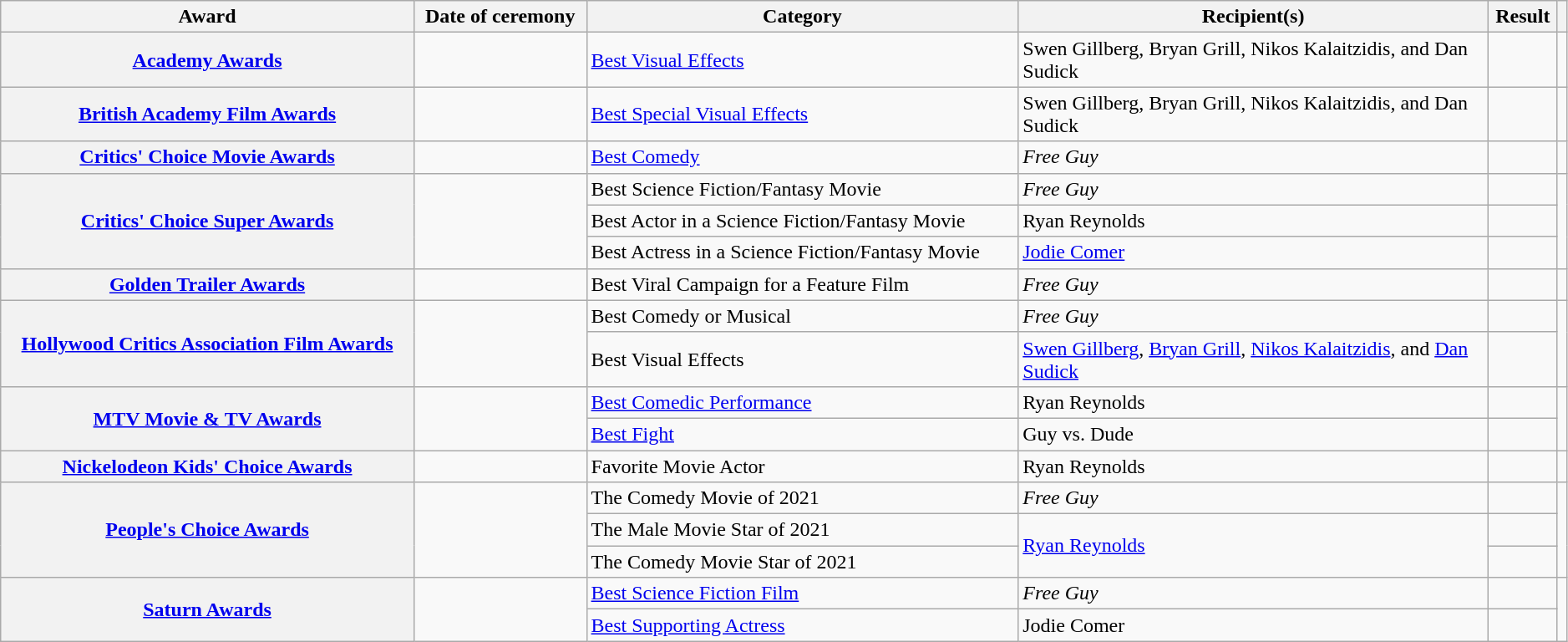<table class="wikitable sortable plainrowheaders" style="width: 99%;">
<tr>
<th scope="col">Award</th>
<th scope="col">Date of ceremony</th>
<th scope="col">Category</th>
<th scope="col" style="width:30%;">Recipient(s)</th>
<th scope="col">Result</th>
<th scope="col" class="unsortable"></th>
</tr>
<tr>
<th scope="row" style="text-align:center;"><a href='#'>Academy Awards</a></th>
<td><a href='#'></a></td>
<td><a href='#'>Best Visual Effects</a></td>
<td>Swen Gillberg, Bryan Grill, Nikos Kalaitzidis, and Dan Sudick</td>
<td></td>
<td style="text-align:center;"></td>
</tr>
<tr>
<th scope="row" style="text-align:center;"><a href='#'>British Academy Film Awards</a></th>
<td><a href='#'></a></td>
<td><a href='#'>Best Special Visual Effects</a></td>
<td>Swen Gillberg, Bryan Grill, Nikos Kalaitzidis, and Dan Sudick</td>
<td></td>
<td style="text-align:center;"></td>
</tr>
<tr>
<th scope="row" style="text-align:center;"><a href='#'>Critics' Choice Movie Awards</a></th>
<td><a href='#'></a></td>
<td><a href='#'>Best Comedy</a></td>
<td><em>Free Guy</em></td>
<td></td>
<td style="text-align:center;"></td>
</tr>
<tr>
<th scope="row" style="text-align:center;" rowspan="3"><a href='#'>Critics' Choice Super Awards</a></th>
<td rowspan="3"><a href='#'></a></td>
<td>Best Science Fiction/Fantasy Movie</td>
<td><em>Free Guy</em></td>
<td></td>
<td style="text-align:center;" rowspan="3"></td>
</tr>
<tr>
<td>Best Actor in a Science Fiction/Fantasy Movie</td>
<td>Ryan Reynolds</td>
<td></td>
</tr>
<tr>
<td>Best Actress in a Science Fiction/Fantasy Movie</td>
<td><a href='#'>Jodie Comer</a></td>
<td></td>
</tr>
<tr>
<th scope="row" style="text-align:center;"><a href='#'>Golden Trailer Awards</a></th>
<td></td>
<td>Best Viral Campaign for a Feature Film</td>
<td><em>Free Guy</em></td>
<td></td>
<td style="text-align:center;"></td>
</tr>
<tr>
<th scope="row" style="text-align:center;" rowspan="2"><a href='#'>Hollywood Critics Association Film Awards</a></th>
<td rowspan="2"><a href='#'></a></td>
<td>Best Comedy or Musical</td>
<td><em>Free Guy</em></td>
<td></td>
<td rowspan="2" style="text-align:center;"></td>
</tr>
<tr>
<td>Best Visual Effects</td>
<td><a href='#'>Swen Gillberg</a>, <a href='#'>Bryan Grill</a>, <a href='#'>Nikos Kalaitzidis</a>, and <a href='#'>Dan Sudick</a></td>
<td></td>
</tr>
<tr>
<th scope="row" style="text-align:center;" rowspan="2"><a href='#'>MTV Movie & TV Awards</a></th>
<td rowspan="2"><a href='#'></a></td>
<td><a href='#'>Best Comedic Performance</a></td>
<td>Ryan Reynolds</td>
<td></td>
<td style="text-align:center;" rowspan="2"></td>
</tr>
<tr>
<td><a href='#'>Best Fight</a></td>
<td>Guy vs. Dude</td>
<td></td>
</tr>
<tr>
<th scope="row" style="text-align:center;"><a href='#'>Nickelodeon Kids' Choice Awards</a></th>
<td><a href='#'></a></td>
<td>Favorite Movie Actor</td>
<td>Ryan Reynolds</td>
<td></td>
<td style="text-align:center;"></td>
</tr>
<tr>
<th scope="row" style="text-align:center;" rowspan="3"><a href='#'>People's Choice Awards</a></th>
<td rowspan="3"><a href='#'></a></td>
<td>The Comedy Movie of 2021</td>
<td><em>Free Guy</em></td>
<td></td>
<td rowspan="3" style="text-align:center;"></td>
</tr>
<tr>
<td>The Male Movie Star of 2021</td>
<td rowspan="2"><a href='#'>Ryan Reynolds</a></td>
<td></td>
</tr>
<tr>
<td>The Comedy Movie Star of 2021</td>
<td></td>
</tr>
<tr>
<th scope="row" style="text-align:center;" rowspan="2"><a href='#'>Saturn Awards</a></th>
<td rowspan="2"><a href='#'></a></td>
<td><a href='#'>Best Science Fiction Film</a></td>
<td><em>Free Guy</em></td>
<td></td>
<td style="text-align:center;" rowspan="2"></td>
</tr>
<tr>
<td><a href='#'>Best Supporting Actress</a></td>
<td>Jodie Comer</td>
<td></td>
</tr>
</table>
